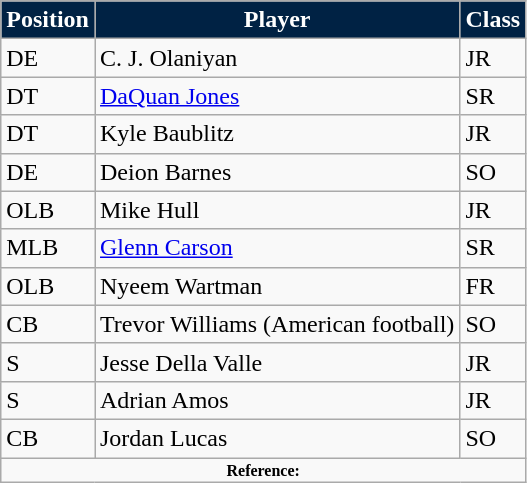<table class="wikitable">
<tr>
<th style="background:#024; color:#fff;">Position</th>
<th style="background:#024; color:#fff;">Player</th>
<th style="background:#024; color:#fff;">Class</th>
</tr>
<tr>
<td>DE</td>
<td>C. J. Olaniyan</td>
<td>JR</td>
</tr>
<tr>
<td>DT</td>
<td><a href='#'>DaQuan Jones</a></td>
<td>SR</td>
</tr>
<tr>
<td>DT</td>
<td>Kyle Baublitz</td>
<td>JR</td>
</tr>
<tr>
<td>DE</td>
<td>Deion Barnes</td>
<td>SO</td>
</tr>
<tr>
<td>OLB</td>
<td>Mike Hull</td>
<td>JR</td>
</tr>
<tr>
<td>MLB</td>
<td><a href='#'>Glenn Carson</a></td>
<td>SR</td>
</tr>
<tr>
<td>OLB</td>
<td>Nyeem Wartman</td>
<td>FR</td>
</tr>
<tr>
<td>CB</td>
<td>Trevor Williams (American football)</td>
<td>SO</td>
</tr>
<tr>
<td>S</td>
<td>Jesse Della Valle</td>
<td>JR</td>
</tr>
<tr>
<td>S</td>
<td>Adrian Amos</td>
<td>JR</td>
</tr>
<tr>
<td>CB</td>
<td>Jordan Lucas</td>
<td>SO</td>
</tr>
<tr>
<td colspan="3"  style="font-size:8pt; text-align:center;"><strong>Reference:</strong></td>
</tr>
</table>
